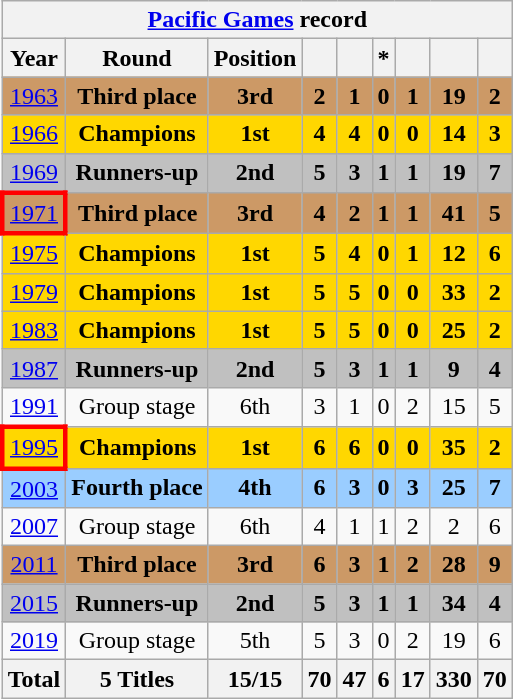<table class="wikitable" style="text-align: center;">
<tr>
<th colspan=9><a href='#'>Pacific Games</a> record</th>
</tr>
<tr>
<th>Year</th>
<th>Round</th>
<th>Position</th>
<th></th>
<th></th>
<th>*</th>
<th></th>
<th></th>
<th></th>
</tr>
<tr style="background:#c96;">
<td> <a href='#'>1963</a></td>
<td><strong>Third place</strong></td>
<td><strong>3rd</strong></td>
<td><strong>2</strong></td>
<td><strong>1</strong></td>
<td><strong>0</strong></td>
<td><strong>1</strong></td>
<td><strong>19</strong></td>
<td><strong>2</strong></td>
</tr>
<tr style="background:gold;">
<td> <a href='#'>1966</a></td>
<td><strong>Champions</strong></td>
<td><strong>1st</strong></td>
<td><strong>4</strong></td>
<td><strong>4</strong></td>
<td><strong>0</strong></td>
<td><strong>0</strong></td>
<td><strong>14</strong></td>
<td><strong>3</strong></td>
</tr>
<tr style="background:silver;">
<td> <a href='#'>1969</a></td>
<td><strong>Runners-up</strong></td>
<td><strong>2nd</strong></td>
<td><strong>5</strong></td>
<td><strong>3</strong></td>
<td><strong>1</strong></td>
<td><strong>1</strong></td>
<td><strong>19</strong></td>
<td><strong>7</strong></td>
</tr>
<tr style="background:#c96;">
<td style="border: 3px solid red"> <a href='#'>1971</a></td>
<td><strong>Third place</strong></td>
<td><strong>3rd</strong></td>
<td><strong>4</strong></td>
<td><strong>2</strong></td>
<td><strong>1</strong></td>
<td><strong>1</strong></td>
<td><strong>41</strong></td>
<td><strong>5</strong></td>
</tr>
<tr style="background:gold;">
<td> <a href='#'>1975</a></td>
<td><strong>Champions</strong></td>
<td><strong>1st</strong></td>
<td><strong>5</strong></td>
<td><strong>4</strong></td>
<td><strong>0</strong></td>
<td><strong>1</strong></td>
<td><strong>12</strong></td>
<td><strong>6</strong></td>
</tr>
<tr style="background:gold;">
<td> <a href='#'>1979</a></td>
<td><strong>Champions</strong></td>
<td><strong>1st</strong></td>
<td><strong>5</strong></td>
<td><strong>5</strong></td>
<td><strong>0</strong></td>
<td><strong>0</strong></td>
<td><strong>33</strong></td>
<td><strong>2</strong></td>
</tr>
<tr style="background:gold;">
<td> <a href='#'>1983</a></td>
<td><strong>Champions</strong></td>
<td><strong>1st</strong></td>
<td><strong>5</strong></td>
<td><strong>5</strong></td>
<td><strong>0</strong></td>
<td><strong>0</strong></td>
<td><strong>25</strong></td>
<td><strong>2</strong></td>
</tr>
<tr style="background:silver;">
<td> <a href='#'>1987</a></td>
<td><strong>Runners-up</strong></td>
<td><strong>2nd</strong></td>
<td><strong>5</strong></td>
<td><strong>3</strong></td>
<td><strong>1</strong></td>
<td><strong>1</strong></td>
<td><strong>9</strong></td>
<td><strong>4</strong></td>
</tr>
<tr>
<td> <a href='#'>1991</a></td>
<td>Group stage</td>
<td>6th</td>
<td>3</td>
<td>1</td>
<td>0</td>
<td>2</td>
<td>15</td>
<td>5</td>
</tr>
<tr style="background:gold;">
<td style="border: 3px solid red"> <a href='#'>1995</a></td>
<td><strong>Champions</strong></td>
<td><strong>1st</strong></td>
<td><strong>6</strong></td>
<td><strong>6</strong></td>
<td><strong>0</strong></td>
<td><strong>0</strong></td>
<td><strong>35</strong></td>
<td><strong>2</strong></td>
</tr>
<tr style="background:#9acdff;">
<td> <a href='#'>2003</a></td>
<td><strong>Fourth place</strong></td>
<td><strong>4th</strong></td>
<td><strong>6</strong></td>
<td><strong>3</strong></td>
<td><strong>0</strong></td>
<td><strong>3</strong></td>
<td><strong>25</strong></td>
<td><strong>7</strong></td>
</tr>
<tr>
<td> <a href='#'>2007</a></td>
<td>Group stage</td>
<td>6th</td>
<td>4</td>
<td>1</td>
<td>1</td>
<td>2</td>
<td>2</td>
<td>6</td>
</tr>
<tr style="background:#c96;">
<td> <a href='#'>2011</a></td>
<td><strong>Third place</strong></td>
<td><strong>3rd</strong></td>
<td><strong>6</strong></td>
<td><strong>3</strong></td>
<td><strong>1</strong></td>
<td><strong>2</strong></td>
<td><strong>28</strong></td>
<td><strong>9</strong></td>
</tr>
<tr style="background:silver;">
<td> <a href='#'>2015</a></td>
<td><strong>Runners-up</strong></td>
<td><strong>2nd</strong></td>
<td><strong>5</strong></td>
<td><strong>3</strong></td>
<td><strong>1</strong></td>
<td><strong>1</strong></td>
<td><strong>34</strong></td>
<td><strong>4</strong></td>
</tr>
<tr>
<td> <a href='#'>2019</a></td>
<td>Group stage</td>
<td>5th</td>
<td>5</td>
<td>3</td>
<td>0</td>
<td>2</td>
<td>19</td>
<td>6</td>
</tr>
<tr>
<th>Total</th>
<th>5 Titles</th>
<th>15/15</th>
<th>70</th>
<th>47</th>
<th>6</th>
<th>17</th>
<th>330</th>
<th>70</th>
</tr>
</table>
